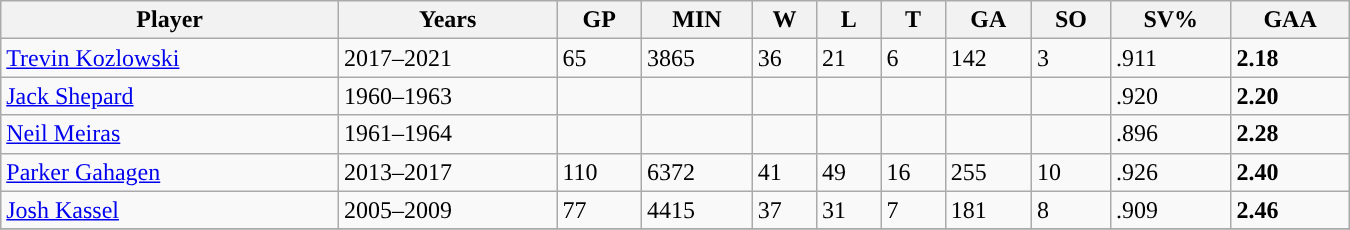<table class="wikitable sortable" width ="900">
<tr>
<th>Player</th>
<th>Years</th>
<th>GP</th>
<th>MIN</th>
<th>W</th>
<th>L</th>
<th>T</th>
<th>GA</th>
<th>SO</th>
<th>SV%</th>
<th>GAA</th>
</tr>
<tr>
<td><a href='#'>Trevin Kozlowski</a></td>
<td>2017–2021</td>
<td>65</td>
<td>3865</td>
<td>36</td>
<td>21</td>
<td>6</td>
<td>142</td>
<td>3</td>
<td>.911</td>
<td><strong>2.18</strong></td>
</tr>
<tr>
<td><a href='#'>Jack Shepard</a></td>
<td>1960–1963</td>
<td></td>
<td></td>
<td></td>
<td></td>
<td></td>
<td></td>
<td></td>
<td>.920</td>
<td><strong>2.20</strong></td>
</tr>
<tr>
<td><a href='#'>Neil Meiras</a></td>
<td>1961–1964</td>
<td></td>
<td></td>
<td></td>
<td></td>
<td></td>
<td></td>
<td></td>
<td>.896</td>
<td><strong>2.28</strong></td>
</tr>
<tr>
<td><a href='#'>Parker Gahagen</a></td>
<td>2013–2017</td>
<td>110</td>
<td>6372</td>
<td>41</td>
<td>49</td>
<td>16</td>
<td>255</td>
<td>10</td>
<td>.926</td>
<td><strong>2.40</strong></td>
</tr>
<tr>
<td><a href='#'>Josh Kassel</a></td>
<td>2005–2009</td>
<td>77</td>
<td>4415</td>
<td>37</td>
<td>31</td>
<td>7</td>
<td>181</td>
<td>8</td>
<td>.909</td>
<td><strong>2.46</strong></td>
</tr>
<tr>
</tr>
</table>
